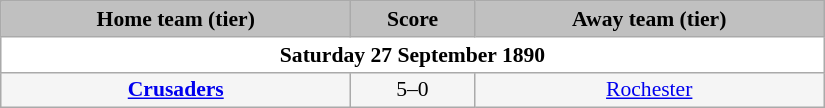<table class="wikitable" style="width: 550px; background:WhiteSmoke; text-align:center; font-size:90%">
<tr>
<td scope="col" style="width: 42.50%; background:silver;"><strong>Home team (tier)</strong></td>
<td scope="col" style="width: 15.00%; background:silver;"><strong>Score</strong></td>
<td scope="col" style="width: 42.50%; background:silver;"><strong>Away team (tier)</strong></td>
</tr>
<tr>
<td colspan="3" style= background:White><strong>Saturday 27 September 1890</strong></td>
</tr>
<tr>
<td><strong><a href='#'>Crusaders</a></strong></td>
<td>5–0</td>
<td><a href='#'>Rochester</a></td>
</tr>
</table>
